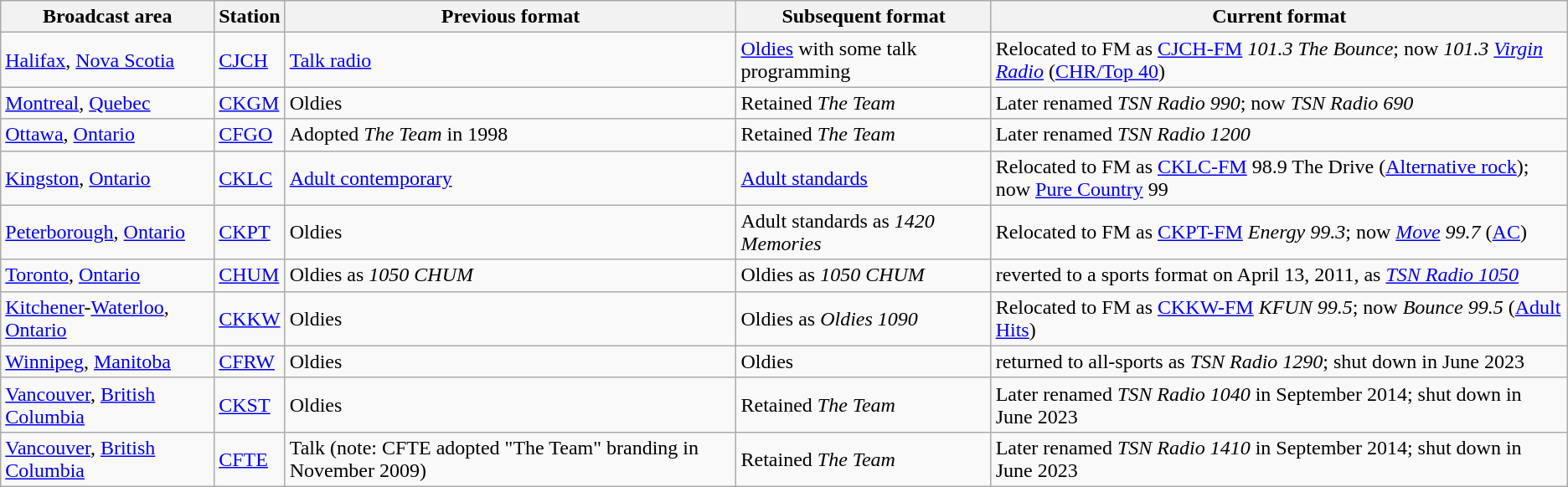<table class="wikitable">
<tr>
<th>Broadcast area</th>
<th>Station</th>
<th>Previous format</th>
<th>Subsequent format</th>
<th>Current format</th>
</tr>
<tr>
<td><a href='#'>Halifax</a>, <a href='#'>Nova Scotia</a></td>
<td><a href='#'>CJCH</a></td>
<td><a href='#'>Talk radio</a></td>
<td><a href='#'>Oldies</a> with some talk programming</td>
<td>Relocated to FM as <a href='#'>CJCH-FM</a> <em>101.3 The Bounce</em>; now <em>101.3 <a href='#'>Virgin Radio</a></em> (<a href='#'>CHR/Top 40</a>)</td>
</tr>
<tr>
<td><a href='#'>Montreal</a>, <a href='#'>Quebec</a></td>
<td><a href='#'>CKGM</a></td>
<td>Oldies</td>
<td>Retained <em>The Team</em></td>
<td>Later renamed <em>TSN Radio 990</em>; now <em>TSN Radio 690</em></td>
</tr>
<tr>
<td><a href='#'>Ottawa</a>, <a href='#'>Ontario</a></td>
<td><a href='#'>CFGO</a></td>
<td>Adopted <em>The Team</em> in 1998</td>
<td>Retained <em>The Team</em></td>
<td>Later renamed <em>TSN Radio 1200</em></td>
</tr>
<tr>
<td><a href='#'>Kingston</a>, <a href='#'>Ontario</a></td>
<td><a href='#'>CKLC</a></td>
<td><a href='#'>Adult contemporary</a></td>
<td><a href='#'>Adult standards</a></td>
<td>Relocated to FM as <a href='#'>CKLC-FM</a> 98.9 The Drive (<a href='#'>Alternative rock</a>); now <a href='#'>Pure Country</a> 99</td>
</tr>
<tr>
<td><a href='#'>Peterborough</a>, <a href='#'>Ontario</a></td>
<td><a href='#'>CKPT</a></td>
<td>Oldies</td>
<td>Adult standards as <em>1420 Memories</em></td>
<td>Relocated to FM as <a href='#'>CKPT-FM</a> <em>Energy 99.3</em>; now <em><a href='#'>Move</a> 99.7</em> (<a href='#'>AC</a>)</td>
</tr>
<tr>
<td><a href='#'>Toronto</a>, <a href='#'>Ontario</a></td>
<td><a href='#'>CHUM</a></td>
<td>Oldies as <em>1050 CHUM</em></td>
<td>Oldies as <em>1050 CHUM</em></td>
<td>reverted to a sports format on April 13, 2011, as <em><a href='#'>TSN Radio 1050</a></em></td>
</tr>
<tr>
<td><a href='#'>Kitchener</a>-<a href='#'>Waterloo</a>, <a href='#'>Ontario</a></td>
<td><a href='#'>CKKW</a></td>
<td>Oldies</td>
<td>Oldies as <em>Oldies 1090</em></td>
<td>Relocated to FM as <a href='#'>CKKW-FM</a> <em>KFUN 99.5</em>; now <em>Bounce 99.5</em> (<a href='#'>Adult Hits</a>)</td>
</tr>
<tr>
<td><a href='#'>Winnipeg</a>, <a href='#'>Manitoba</a></td>
<td><a href='#'>CFRW</a></td>
<td>Oldies</td>
<td>Oldies</td>
<td>returned to all-sports as <em>TSN Radio 1290</em>; shut down in June 2023</td>
</tr>
<tr>
<td><a href='#'>Vancouver</a>, <a href='#'>British Columbia</a></td>
<td><a href='#'>CKST</a></td>
<td>Oldies</td>
<td>Retained <em>The Team</em></td>
<td>Later renamed <em>TSN Radio 1040</em> in September 2014; shut down in June 2023</td>
</tr>
<tr>
<td><a href='#'>Vancouver</a>, <a href='#'>British Columbia</a></td>
<td><a href='#'>CFTE</a></td>
<td>Talk (note: CFTE adopted "The Team" branding in November 2009)</td>
<td>Retained <em>The Team</em></td>
<td>Later renamed <em>TSN Radio 1410</em> in September 2014; shut down in June 2023</td>
</tr>
</table>
